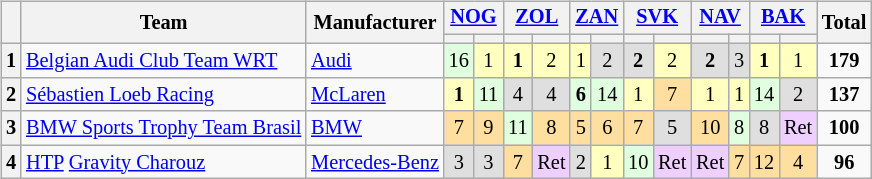<table>
<tr>
<td valign="top"><br><table class="wikitable" style="font-size: 85%; text-align:center;">
<tr>
<th rowspan=2></th>
<th rowspan=2>Team</th>
<th rowspan=2>Manufacturer</th>
<th colspan=2><a href='#'>NOG</a><br></th>
<th colspan=2><a href='#'>ZOL</a><br></th>
<th colspan=2><a href='#'>ZAN</a><br></th>
<th colspan=2><a href='#'>SVK</a><br></th>
<th colspan=2><a href='#'>NAV</a><br></th>
<th colspan=2><a href='#'>BAK</a><br></th>
<th rowspan=2>Total</th>
</tr>
<tr>
<th></th>
<th></th>
<th></th>
<th></th>
<th></th>
<th></th>
<th></th>
<th></th>
<th></th>
<th></th>
<th></th>
<th></th>
</tr>
<tr>
<th>1</th>
<td align=left> <a href='#'>Belgian Audi Club Team WRT</a></td>
<td align=left><a href='#'>Audi</a></td>
<td style="background:#DFFFDF;">16</td>
<td style="background:#FFFFBF;">1</td>
<td style="background:#FFFFBF;"><strong>1</strong></td>
<td style="background:#FFFFBF;">2</td>
<td style="background:#FFFFBF;">1</td>
<td style="background:#DFDFDF;">2</td>
<td style="background:#DFDFDF;"><strong>2</strong></td>
<td style="background:#FFFFBF;">2</td>
<td style="background:#DFDFDF;"><strong>2</strong></td>
<td style="background:#DFDFDF;">3</td>
<td style="background:#FFFFBF;"><strong>1</strong></td>
<td style="background:#FFFFBF;">1</td>
<td><strong>179</strong></td>
</tr>
<tr>
<th>2</th>
<td align=left> <a href='#'>Sébastien Loeb Racing</a></td>
<td align=left><a href='#'>McLaren</a></td>
<td style="background:#FFFFBF;"><strong>1</strong></td>
<td style="background:#DFFFDF;">11</td>
<td style="background:#DFDFDF;">4</td>
<td style="background:#DFDFDF;">4</td>
<td style="background:#DFFFDF;"><strong>6</strong></td>
<td style="background:#DFFFDF;">14</td>
<td style="background:#FFFFBF;">1</td>
<td style="background:#FFDF9F;">7</td>
<td style="background:#FFFFBF;">1</td>
<td style="background:#FFFFBF;">1</td>
<td style="background:#DFFFDF;">14</td>
<td style="background:#DFDFDF;">2</td>
<td><strong>137</strong></td>
</tr>
<tr>
<th>3</th>
<td align=left> <a href='#'>BMW Sports Trophy Team Brasil</a></td>
<td align=left><a href='#'>BMW</a></td>
<td style="background:#FFDF9F;">7</td>
<td style="background:#FFDF9F;">9</td>
<td style="background:#DFFFDF;">11</td>
<td style="background:#FFDF9F;">8</td>
<td style="background:#FFDF9F;">5</td>
<td style="background:#FFDF9F;">6</td>
<td style="background:#FFDF9F;">7</td>
<td style="background:#DFDFDF;">5</td>
<td style="background:#FFDF9F;">10</td>
<td style="background:#DFFFDF;">8</td>
<td style="background:#DFDFDF;">8</td>
<td style="background:#EFCFFF;">Ret</td>
<td><strong>100</strong></td>
</tr>
<tr>
<th>4</th>
<td align=left> <a href='#'>HTP</a> <a href='#'>Gravity Charouz</a></td>
<td align=left><a href='#'>Mercedes-Benz</a></td>
<td style="background:#DFDFDF;">3</td>
<td style="background:#DFDFDF;">3</td>
<td style="background:#FFDF9F;">7</td>
<td style="background:#EFCFFF;">Ret</td>
<td style="background:#DFDFDF;">2</td>
<td style="background:#FFFFBF;">1</td>
<td style="background:#DFFFDF;">10</td>
<td style="background:#EFCFFF;">Ret</td>
<td style="background:#EFCFFF;">Ret</td>
<td style="background:#FFDF9F;">7</td>
<td style="background:#FFDF9F;">12</td>
<td style="background:#FFDF9F;">4</td>
<td><strong>96</strong></td>
</tr>
</table>
</td>
<td valign="top"><br></td>
</tr>
</table>
